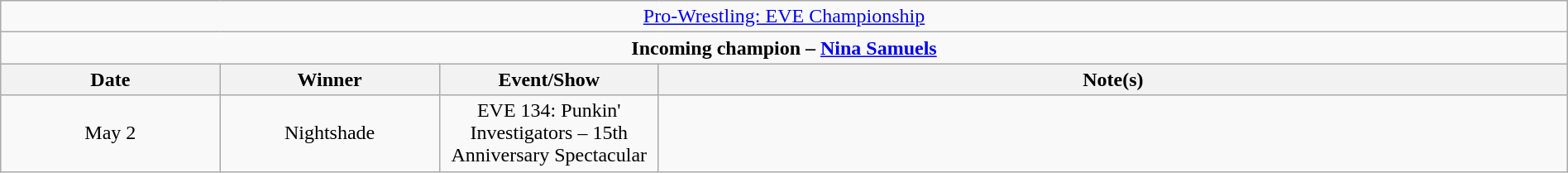<table class="wikitable" style="text-align:center; width:100%;">
<tr>
<td colspan="4" style="text-align: center;"><a href='#'>Pro-Wrestling: EVE Championship</a></td>
</tr>
<tr>
<td colspan="4" style="text-align: center;"><strong>Incoming champion – <a href='#'>Nina Samuels</a></strong></td>
</tr>
<tr>
<th width=14%>Date</th>
<th width=14%>Winner</th>
<th width=14%>Event/Show</th>
<th width=58%>Note(s)</th>
</tr>
<tr>
<td>May 2</td>
<td>Nightshade</td>
<td>EVE 134: Punkin' Investigators – 15th Anniversary Spectacular</td>
</tr>
</table>
